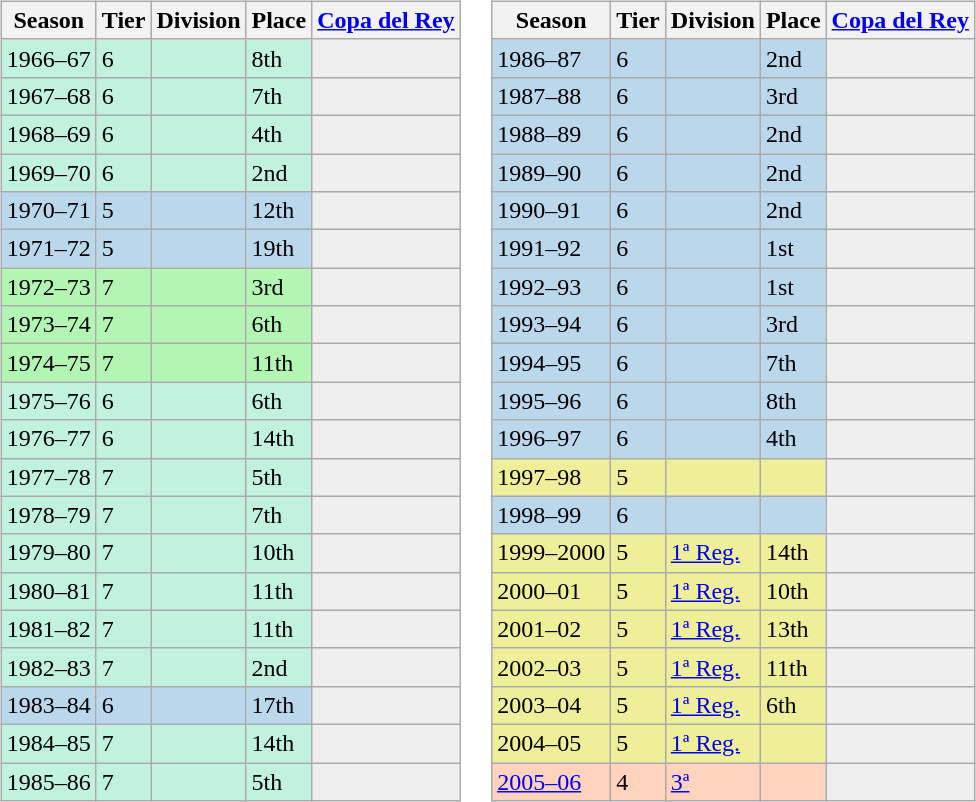<table>
<tr>
<td valign="top" width=0%><br><table class="wikitable">
<tr style="background:#f0f6fa;">
<th>Season</th>
<th>Tier</th>
<th>Division</th>
<th>Place</th>
<th><a href='#'>Copa del Rey</a></th>
</tr>
<tr>
<td style="background:#C0F2DF;">1966–67</td>
<td style="background:#C0F2DF;">6</td>
<td style="background:#C0F2DF;"></td>
<td style="background:#C0F2DF;">8th</td>
<th style="background:#efefef;"></th>
</tr>
<tr>
<td style="background:#C0F2DF;">1967–68</td>
<td style="background:#C0F2DF;">6</td>
<td style="background:#C0F2DF;"></td>
<td style="background:#C0F2DF;">7th</td>
<th style="background:#efefef;"></th>
</tr>
<tr>
<td style="background:#C0F2DF;">1968–69</td>
<td style="background:#C0F2DF;">6</td>
<td style="background:#C0F2DF;"></td>
<td style="background:#C0F2DF;">4th</td>
<th style="background:#efefef;"></th>
</tr>
<tr>
<td style="background:#C0F2DF;">1969–70</td>
<td style="background:#C0F2DF;">6</td>
<td style="background:#C0F2DF;"></td>
<td style="background:#C0F2DF;">2nd</td>
<th style="background:#efefef;"></th>
</tr>
<tr>
<td style="background:#BBD7EC;">1970–71</td>
<td style="background:#BBD7EC;">5</td>
<td style="background:#BBD7EC;"></td>
<td style="background:#BBD7EC;">12th</td>
<th style="background:#efefef;"></th>
</tr>
<tr>
<td style="background:#BBD7EC;">1971–72</td>
<td style="background:#BBD7EC;">5</td>
<td style="background:#BBD7EC;"></td>
<td style="background:#BBD7EC;">19th</td>
<th style="background:#efefef;"></th>
</tr>
<tr>
<td style="background:#B3F5B3;">1972–73</td>
<td style="background:#B3F5B3;">7</td>
<td style="background:#B3F5B3;"></td>
<td style="background:#B3F5B3;">3rd</td>
<th style="background:#efefef;"></th>
</tr>
<tr>
<td style="background:#B3F5B3;">1973–74</td>
<td style="background:#B3F5B3;">7</td>
<td style="background:#B3F5B3;"></td>
<td style="background:#B3F5B3;">6th</td>
<th style="background:#efefef;"></th>
</tr>
<tr>
<td style="background:#B3F5B3;">1974–75</td>
<td style="background:#B3F5B3;">7</td>
<td style="background:#B3F5B3;"></td>
<td style="background:#B3F5B3;">11th</td>
<th style="background:#efefef;"></th>
</tr>
<tr>
<td style="background:#C0F2DF;">1975–76</td>
<td style="background:#C0F2DF;">6</td>
<td style="background:#C0F2DF;"></td>
<td style="background:#C0F2DF;">6th</td>
<th style="background:#efefef;"></th>
</tr>
<tr>
<td style="background:#C0F2DF;">1976–77</td>
<td style="background:#C0F2DF;">6</td>
<td style="background:#C0F2DF;"></td>
<td style="background:#C0F2DF;">14th</td>
<th style="background:#efefef;"></th>
</tr>
<tr>
<td style="background:#C0F2DF;">1977–78</td>
<td style="background:#C0F2DF;">7</td>
<td style="background:#C0F2DF;"></td>
<td style="background:#C0F2DF;">5th</td>
<th style="background:#efefef;"></th>
</tr>
<tr>
<td style="background:#C0F2DF;">1978–79</td>
<td style="background:#C0F2DF;">7</td>
<td style="background:#C0F2DF;"></td>
<td style="background:#C0F2DF;">7th</td>
<th style="background:#efefef;"></th>
</tr>
<tr>
<td style="background:#C0F2DF;">1979–80</td>
<td style="background:#C0F2DF;">7</td>
<td style="background:#C0F2DF;"></td>
<td style="background:#C0F2DF;">10th</td>
<th style="background:#efefef;"></th>
</tr>
<tr>
<td style="background:#C0F2DF;">1980–81</td>
<td style="background:#C0F2DF;">7</td>
<td style="background:#C0F2DF;"></td>
<td style="background:#C0F2DF;">11th</td>
<th style="background:#efefef;"></th>
</tr>
<tr>
<td style="background:#C0F2DF;">1981–82</td>
<td style="background:#C0F2DF;">7</td>
<td style="background:#C0F2DF;"></td>
<td style="background:#C0F2DF;">11th</td>
<th style="background:#efefef;"></th>
</tr>
<tr>
<td style="background:#C0F2DF;">1982–83</td>
<td style="background:#C0F2DF;">7</td>
<td style="background:#C0F2DF;"></td>
<td style="background:#C0F2DF;">2nd</td>
<th style="background:#efefef;"></th>
</tr>
<tr>
<td style="background:#BBD7EC;">1983–84</td>
<td style="background:#BBD7EC;">6</td>
<td style="background:#BBD7EC;"></td>
<td style="background:#BBD7EC;">17th</td>
<th style="background:#efefef;"></th>
</tr>
<tr>
<td style="background:#C0F2DF;">1984–85</td>
<td style="background:#C0F2DF;">7</td>
<td style="background:#C0F2DF;"></td>
<td style="background:#C0F2DF;">14th</td>
<th style="background:#efefef;"></th>
</tr>
<tr>
<td style="background:#C0F2DF;">1985–86</td>
<td style="background:#C0F2DF;">7</td>
<td style="background:#C0F2DF;"></td>
<td style="background:#C0F2DF;">5th</td>
<th style="background:#efefef;"></th>
</tr>
</table>
</td>
<td valign="top" width=0%><br><table class="wikitable">
<tr style="background:#f0f6fa;">
<th>Season</th>
<th>Tier</th>
<th>Division</th>
<th>Place</th>
<th><a href='#'>Copa del Rey</a></th>
</tr>
<tr>
<td style="background:#BBD7EC;">1986–87</td>
<td style="background:#BBD7EC;">6</td>
<td style="background:#BBD7EC;"></td>
<td style="background:#BBD7EC;">2nd</td>
<th style="background:#efefef;"></th>
</tr>
<tr>
<td style="background:#BBD7EC;">1987–88</td>
<td style="background:#BBD7EC;">6</td>
<td style="background:#BBD7EC;"></td>
<td style="background:#BBD7EC;">3rd</td>
<th style="background:#efefef;"></th>
</tr>
<tr>
<td style="background:#BBD7EC;">1988–89</td>
<td style="background:#BBD7EC;">6</td>
<td style="background:#BBD7EC;"></td>
<td style="background:#BBD7EC;">2nd</td>
<th style="background:#efefef;"></th>
</tr>
<tr>
<td style="background:#BBD7EC;">1989–90</td>
<td style="background:#BBD7EC;">6</td>
<td style="background:#BBD7EC;"></td>
<td style="background:#BBD7EC;">2nd</td>
<th style="background:#efefef;"></th>
</tr>
<tr>
<td style="background:#BBD7EC;">1990–91</td>
<td style="background:#BBD7EC;">6</td>
<td style="background:#BBD7EC;"></td>
<td style="background:#BBD7EC;">2nd</td>
<th style="background:#efefef;"></th>
</tr>
<tr>
<td style="background:#BBD7EC;">1991–92</td>
<td style="background:#BBD7EC;">6</td>
<td style="background:#BBD7EC;"></td>
<td style="background:#BBD7EC;">1st</td>
<th style="background:#efefef;"></th>
</tr>
<tr>
<td style="background:#BBD7EC;">1992–93</td>
<td style="background:#BBD7EC;">6</td>
<td style="background:#BBD7EC;"></td>
<td style="background:#BBD7EC;">1st</td>
<th style="background:#efefef;"></th>
</tr>
<tr>
<td style="background:#BBD7EC;">1993–94</td>
<td style="background:#BBD7EC;">6</td>
<td style="background:#BBD7EC;"></td>
<td style="background:#BBD7EC;">3rd</td>
<th style="background:#efefef;"></th>
</tr>
<tr>
<td style="background:#BBD7EC;">1994–95</td>
<td style="background:#BBD7EC;">6</td>
<td style="background:#BBD7EC;"></td>
<td style="background:#BBD7EC;">7th</td>
<th style="background:#efefef;"></th>
</tr>
<tr>
<td style="background:#BBD7EC;">1995–96</td>
<td style="background:#BBD7EC;">6</td>
<td style="background:#BBD7EC;"></td>
<td style="background:#BBD7EC;">8th</td>
<th style="background:#efefef;"></th>
</tr>
<tr>
<td style="background:#BBD7EC;">1996–97</td>
<td style="background:#BBD7EC;">6</td>
<td style="background:#BBD7EC;"></td>
<td style="background:#BBD7EC;">4th</td>
<th style="background:#efefef;"></th>
</tr>
<tr>
<td style="background:#EFEF99;">1997–98</td>
<td style="background:#EFEF99;">5</td>
<td style="background:#EFEF99;"></td>
<td style="background:#EFEF99;"></td>
<th style="background:#efefef;"></th>
</tr>
<tr>
<td style="background:#BBD7EC;">1998–99</td>
<td style="background:#BBD7EC;">6</td>
<td style="background:#BBD7EC;"></td>
<td style="background:#BBD7EC;"></td>
<th style="background:#efefef;"></th>
</tr>
<tr>
<td style="background:#EFEF99;">1999–2000</td>
<td style="background:#EFEF99;">5</td>
<td style="background:#EFEF99;"><a href='#'>1ª Reg.</a></td>
<td style="background:#EFEF99;">14th</td>
<th style="background:#efefef;"></th>
</tr>
<tr>
<td style="background:#EFEF99;">2000–01</td>
<td style="background:#EFEF99;">5</td>
<td style="background:#EFEF99;"><a href='#'>1ª Reg.</a></td>
<td style="background:#EFEF99;">10th</td>
<th style="background:#efefef;"></th>
</tr>
<tr>
<td style="background:#EFEF99;">2001–02</td>
<td style="background:#EFEF99;">5</td>
<td style="background:#EFEF99;"><a href='#'>1ª Reg.</a></td>
<td style="background:#EFEF99;">13th</td>
<th style="background:#efefef;"></th>
</tr>
<tr>
<td style="background:#EFEF99;">2002–03</td>
<td style="background:#EFEF99;">5</td>
<td style="background:#EFEF99;"><a href='#'>1ª Reg.</a></td>
<td style="background:#EFEF99;">11th</td>
<th style="background:#efefef;"></th>
</tr>
<tr>
<td style="background:#EFEF99;">2003–04</td>
<td style="background:#EFEF99;">5</td>
<td style="background:#EFEF99;"><a href='#'>1ª Reg.</a></td>
<td style="background:#EFEF99;">6th</td>
<th style="background:#efefef;"></th>
</tr>
<tr>
<td style="background:#EFEF99;">2004–05</td>
<td style="background:#EFEF99;">5</td>
<td style="background:#EFEF99;"><a href='#'>1ª Reg.</a></td>
<td style="background:#EFEF99;"></td>
<th style="background:#efefef;"></th>
</tr>
<tr>
<td style="background:#FFD3BD;"><a href='#'>2005–06</a></td>
<td style="background:#FFD3BD;">4</td>
<td style="background:#FFD3BD;"><a href='#'>3ª</a></td>
<td style="background:#FFD3BD;"></td>
<th style="background:#efefef;"></th>
</tr>
</table>
</td>
</tr>
</table>
